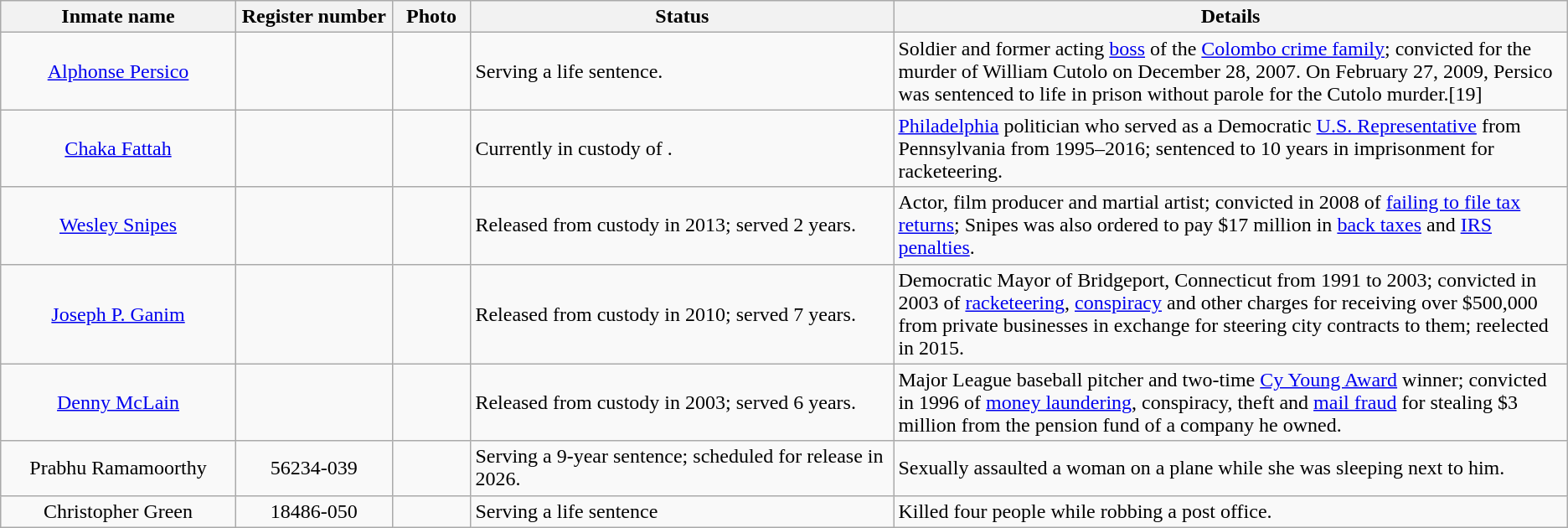<table class="wikitable sortable">
<tr>
<th width=15%>Inmate name</th>
<th width=10%>Register number</th>
<th width=5%>Photo</th>
<th width=27%>Status</th>
<th width=48%>Details</th>
</tr>
<tr>
<td align="center"><a href='#'>Alphonse Persico</a></td>
<td align="center"></td>
<td></td>
<td>Serving a life sentence.</td>
<td>Soldier and former acting <a href='#'>boss</a> of the <a href='#'>Colombo crime family</a>; convicted for the murder of William Cutolo on December 28, 2007. On February 27, 2009, Persico was sentenced to life in prison without parole for the Cutolo murder.[19]</td>
</tr>
<tr>
<td align="center"><a href='#'>Chaka Fattah</a></td>
<td align="center"></td>
<td></td>
<td>Currently in custody of .</td>
<td><a href='#'>Philadelphia</a> politician who served as a Democratic <a href='#'>U.S. Representative</a> from Pennsylvania from 1995–2016; sentenced to 10 years in imprisonment for racketeering.</td>
</tr>
<tr>
<td align="center"><a href='#'>Wesley Snipes</a></td>
<td align="center"></td>
<td></td>
<td>Released from custody in 2013; served 2 years.</td>
<td>Actor, film producer and martial artist; convicted in 2008 of <a href='#'>failing to file tax returns</a>; Snipes was also ordered to pay $17 million in <a href='#'>back taxes</a> and <a href='#'>IRS penalties</a>.</td>
</tr>
<tr>
<td style="text-align:center;"><a href='#'>Joseph P. Ganim</a></td>
<td style="text-align:center;"></td>
<td></td>
<td>Released from custody in 2010; served 7 years.</td>
<td>Democratic Mayor of Bridgeport, Connecticut from 1991 to 2003; convicted in 2003 of <a href='#'>racketeering</a>, <a href='#'>conspiracy</a> and other charges for receiving over $500,000 from private businesses in exchange for steering city contracts to them; reelected in 2015.</td>
</tr>
<tr>
<td style="text-align:center;"><a href='#'>Denny McLain</a></td>
<td style="text-align:center;"></td>
<td></td>
<td>Released from custody in 2003; served 6 years.</td>
<td>Major League baseball pitcher and two-time <a href='#'>Cy Young Award</a> winner; convicted in 1996 of <a href='#'>money laundering</a>, conspiracy, theft and <a href='#'>mail fraud</a> for stealing $3 million from the pension fund of a company he owned.</td>
</tr>
<tr>
<td style="text-align:center;">Prabhu Ramamoorthy</td>
<td style="text-align:center;">56234-039</td>
<td></td>
<td>Serving a 9-year sentence; scheduled for release in 2026.</td>
<td>Sexually assaulted a woman on a plane while she was sleeping next to him.</td>
</tr>
<tr>
<td align="center">Christopher Green</td>
<td align="center">18486-050</td>
<td></td>
<td>Serving a life sentence</td>
<td>Killed four people while robbing a post office.</td>
</tr>
</table>
